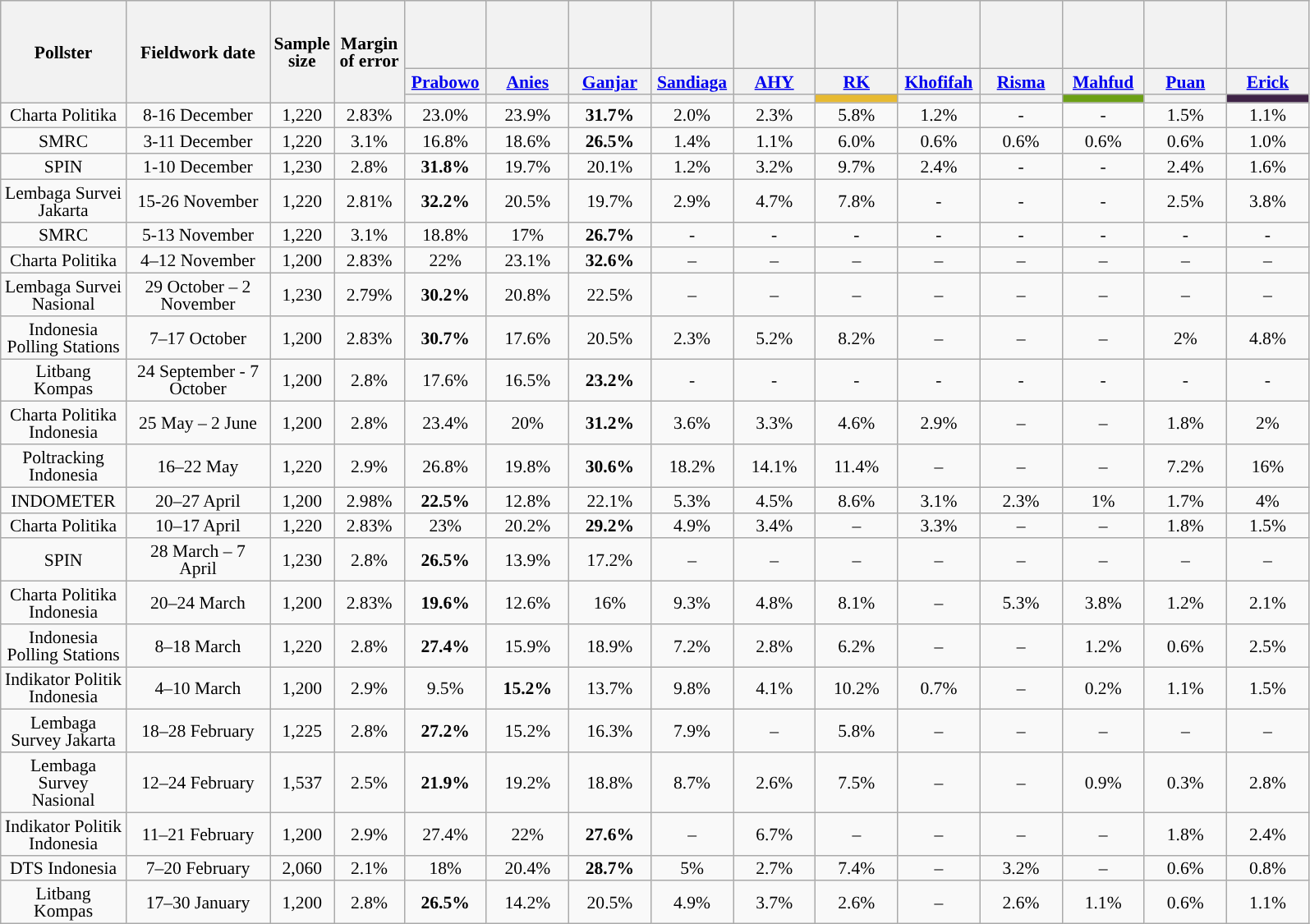<table class="wikitable" style="text-align:center; font-size:90%; line-height:14px;">
<tr style="height:55px; background-color:#E9E9E9">
<th rowspan="3" style="width:95px;">Pollster</th>
<th rowspan="3" style="width:110px;">Fieldwork date</th>
<th rowspan="3" style="width:35px;">Sample size</th>
<th rowspan="3" style="width:50px;">Margin of error</th>
<th style="width:60px;"></th>
<th style="width:60px;"></th>
<th style="width:60px;"></th>
<th style="width:60px;"></th>
<th style="width:60px;"></th>
<th style="width:60px;"></th>
<th style="width:60px;"></th>
<th style="width:60px;"></th>
<th style="width:60px;"></th>
<th style="width:60px;"></th>
<th style="width:60px;"></th>
</tr>
<tr>
<th><a href='#'>Prabowo</a> <br></th>
<th><a href='#'>Anies</a> <br></th>
<th><a href='#'>Ganjar</a> <br></th>
<th><a href='#'>Sandiaga</a> <br></th>
<th><a href='#'>AHY</a> <br></th>
<th><a href='#'>RK</a> <br></th>
<th><a href='#'>Khofifah</a> <br></th>
<th><a href='#'>Risma</a> <br></th>
<th><a href='#'>Mahfud</a> <br></th>
<th><a href='#'>Puan</a> <br></th>
<th><a href='#'>Erick</a> <br></th>
</tr>
<tr>
<th class="unsortable" style="color:inherit;background:"></th>
<th class="unsortable" style="color:inherit;background:"></th>
<th class="unsortable" style="color:inherit;background:"></th>
<th class="unsortable" style="color:inherit;background:"></th>
<th class="unsortable" style="color:inherit;background:"></th>
<th class="unsortable" style="color:inherit;background:#E7BA32; width:40px;"></th>
<th class="unsortable" style="color:inherit;background:"></th>
<th class="unsortable" style="color:inherit;background:"></th>
<th class="unsortable" style="color:inherit;background:#6CA016; width:40px;"></th>
<th class="unsortable" style="color:inherit;background:"></th>
<th class="unsortable" style="color:inherit;background:#3F2347; width:40px;"></th>
</tr>
<tr>
<td>Charta Politika</td>
<td>8-16 December</td>
<td>1,220</td>
<td>2.83%</td>
<td>23.0%</td>
<td>23.9%</td>
<td style="background-color:#"><strong>31.7%</strong></td>
<td>2.0%</td>
<td>2.3%</td>
<td>5.8%</td>
<td>1.2%</td>
<td>-</td>
<td>-</td>
<td>1.5%</td>
<td>1.1%</td>
</tr>
<tr>
<td>SMRC</td>
<td>3-11 December</td>
<td>1,220</td>
<td>3.1%</td>
<td>16.8%</td>
<td>18.6%</td>
<td style="background-color:#"><strong>26.5%</strong></td>
<td>1.4%</td>
<td>1.1%</td>
<td>6.0%</td>
<td>0.6%</td>
<td>0.6%</td>
<td>0.6%</td>
<td>0.6%</td>
<td>1.0%</td>
</tr>
<tr>
<td>SPIN</td>
<td>1-10 December</td>
<td>1,230</td>
<td>2.8%</td>
<td style="background-color:#"><strong>31.8%</strong></td>
<td>19.7%</td>
<td>20.1%</td>
<td>1.2%</td>
<td>3.2%</td>
<td>9.7%</td>
<td>2.4%</td>
<td>-</td>
<td>-</td>
<td>2.4%</td>
<td>1.6%</td>
</tr>
<tr>
<td>Lembaga Survei Jakarta</td>
<td>15-26 November</td>
<td>1,220</td>
<td>2.81%</td>
<td style="background-color:#"><strong>32.2%</strong></td>
<td>20.5%</td>
<td>19.7%</td>
<td>2.9%</td>
<td>4.7%</td>
<td>7.8%</td>
<td>-</td>
<td>-</td>
<td>-</td>
<td>2.5%</td>
<td>3.8%</td>
</tr>
<tr>
<td>SMRC</td>
<td>5-13 November</td>
<td>1,220</td>
<td>3.1%</td>
<td>18.8%</td>
<td>17%</td>
<td style="background-color:#"><strong>26.7%</strong></td>
<td>-</td>
<td>-</td>
<td>-</td>
<td>-</td>
<td>-</td>
<td>-</td>
<td>-</td>
<td>-</td>
</tr>
<tr>
<td>Charta Politika </td>
<td>4–12 November</td>
<td>1,200</td>
<td>2.83%</td>
<td>22%</td>
<td>23.1%</td>
<td style="background-color:#"><strong>32.6%</strong> </td>
<td>–</td>
<td>–</td>
<td>–</td>
<td>–</td>
<td>–</td>
<td>–</td>
<td>–</td>
<td>–</td>
</tr>
<tr>
<td>Lembaga Survei Nasional</td>
<td>29 October – 2 November</td>
<td>1,230</td>
<td>2.79%</td>
<td style="background-color:#"><strong>30.2%</strong><br></td>
<td>20.8%</td>
<td>22.5%</td>
<td>–</td>
<td>–</td>
<td>–</td>
<td>–</td>
<td>–</td>
<td>–</td>
<td>–</td>
<td>–</td>
</tr>
<tr>
<td>Indonesia Polling Stations</td>
<td>7–17 October</td>
<td>1,200</td>
<td>2.83%</td>
<td style="background-color:#"><strong>30.7%</strong><br></td>
<td>17.6%</td>
<td>20.5%</td>
<td>2.3%</td>
<td>5.2%</td>
<td>8.2%</td>
<td>–</td>
<td>–</td>
<td>–</td>
<td>2%</td>
<td>4.8%</td>
</tr>
<tr>
<td>Litbang Kompas</td>
<td>24 September - 7 October</td>
<td>1,200</td>
<td>2.8%</td>
<td>17.6%</td>
<td>16.5%</td>
<td style="background-color:#"><strong>23.2%</strong></td>
<td>-</td>
<td>-</td>
<td>-</td>
<td>-</td>
<td>-</td>
<td>-</td>
<td>-</td>
<td>-</td>
</tr>
<tr>
<td>Charta Politika Indonesia</td>
<td>25 May – 2 June</td>
<td>1,200</td>
<td>2.8%</td>
<td>23.4%</td>
<td>20%</td>
<td style="background-color:#"><strong>31.2%</strong> </td>
<td>3.6%</td>
<td>3.3%</td>
<td>4.6%</td>
<td>2.9%</td>
<td>–</td>
<td>–</td>
<td>1.8%</td>
<td>2%</td>
</tr>
<tr>
<td>Poltracking Indonesia</td>
<td>16–22 May</td>
<td>1,220</td>
<td>2.9%</td>
<td>26.8%</td>
<td>19.8%</td>
<td style="background-color:#"><strong>30.6%</strong> </td>
<td>18.2%</td>
<td>14.1%</td>
<td>11.4%</td>
<td>–</td>
<td>–</td>
<td>–</td>
<td>7.2%</td>
<td>16%</td>
</tr>
<tr>
<td>INDOMETER</td>
<td>20–27 April</td>
<td>1,200</td>
<td>2.98%</td>
<td style="background-color:#"><strong>22.5%</strong></td>
<td>12.8%</td>
<td>22.1%</td>
<td>5.3%</td>
<td>4.5%</td>
<td>8.6%</td>
<td>3.1%</td>
<td>2.3%</td>
<td>1%</td>
<td>1.7%</td>
<td>4%</td>
</tr>
<tr>
<td>Charta Politika</td>
<td>10–17 April</td>
<td>1,220</td>
<td>2.83%</td>
<td>23%</td>
<td>20.2%</td>
<td style="background-color:#"><strong>29.2%</strong> </td>
<td>4.9%</td>
<td>3.4%</td>
<td>–</td>
<td>3.3%</td>
<td>–</td>
<td>–</td>
<td>1.8%</td>
<td>1.5%</td>
</tr>
<tr>
<td>SPIN</td>
<td>28 March – 7 April</td>
<td>1,230</td>
<td>2.8%</td>
<td style="background-color:#"><strong>26.5%</strong></td>
<td>13.9%</td>
<td>17.2%</td>
<td>–</td>
<td>–</td>
<td>–</td>
<td>–</td>
<td>–</td>
<td>–</td>
<td>–</td>
<td>–</td>
</tr>
<tr>
<td>Charta Politika Indonesia</td>
<td>20–24 March</td>
<td>1,200</td>
<td>2.83%</td>
<td style="background-color:#"><strong>19.6%</strong></td>
<td>12.6%</td>
<td>16%</td>
<td>9.3%</td>
<td>4.8%</td>
<td>8.1%</td>
<td>–</td>
<td>5.3%</td>
<td>3.8%</td>
<td>1.2%</td>
<td>2.1%</td>
</tr>
<tr>
<td>Indonesia Polling Stations</td>
<td>8–18 March</td>
<td>1,220</td>
<td>2.8%</td>
<td style="background-color:#"><strong>27.4%</strong></td>
<td>15.9%</td>
<td>18.9%</td>
<td>7.2%</td>
<td>2.8%</td>
<td>6.2%</td>
<td>–</td>
<td>–</td>
<td>1.2%</td>
<td>0.6%</td>
<td>2.5%</td>
</tr>
<tr>
<td>Indikator Politik Indonesia</td>
<td>4–10 March</td>
<td>1,200</td>
<td>2.9%</td>
<td>9.5%</td>
<td style="background-color:#"><strong>15.2%</strong> </td>
<td>13.7%</td>
<td>9.8%</td>
<td>4.1%</td>
<td>10.2%</td>
<td>0.7%</td>
<td>–</td>
<td>0.2%</td>
<td>1.1%</td>
<td>1.5%</td>
</tr>
<tr>
<td>Lembaga Survey Jakarta</td>
<td>18–28 February</td>
<td>1,225</td>
<td>2.8%</td>
<td style="background-color:#"><strong>27.2%</strong></td>
<td>15.2%</td>
<td>16.3%</td>
<td>7.9%</td>
<td>–</td>
<td>5.8%</td>
<td>–</td>
<td>–</td>
<td>–</td>
<td>–</td>
<td>–</td>
</tr>
<tr>
<td>Lembaga Survey Nasional</td>
<td>12–24 February</td>
<td>1,537</td>
<td>2.5%</td>
<td style="background-color:#"><strong>21.9%</strong></td>
<td>19.2%</td>
<td>18.8%</td>
<td>8.7%</td>
<td>2.6%</td>
<td>7.5%</td>
<td>–</td>
<td>–</td>
<td>0.9%</td>
<td>0.3%</td>
<td>2.8%</td>
</tr>
<tr>
<td>Indikator Politik Indonesia</td>
<td>11–21 February</td>
<td>1,200</td>
<td>2.9%</td>
<td>27.4%</td>
<td>22%</td>
<td style="background-color:#"><strong>27.6%</strong> </td>
<td>–</td>
<td>6.7%</td>
<td>–</td>
<td>–</td>
<td>–</td>
<td>–</td>
<td>1.8%</td>
<td>2.4%</td>
</tr>
<tr>
<td>DTS Indonesia</td>
<td>7–20 February</td>
<td>2,060</td>
<td>2.1%</td>
<td>18%</td>
<td>20.4%</td>
<td style="background-color:#"><strong>28.7%</strong> </td>
<td>5%</td>
<td>2.7%</td>
<td>7.4%</td>
<td>–</td>
<td>3.2%</td>
<td>–</td>
<td>0.6%</td>
<td>0.8%</td>
</tr>
<tr>
<td>Litbang Kompas</td>
<td>17–30 January</td>
<td>1,200</td>
<td>2.8%</td>
<td style="background-color:#"><strong>26.5%</strong></td>
<td>14.2%</td>
<td>20.5%</td>
<td>4.9%</td>
<td>3.7%</td>
<td>2.6%</td>
<td>–</td>
<td>2.6%</td>
<td>1.1%</td>
<td>0.6%</td>
<td>1.1%</td>
</tr>
</table>
